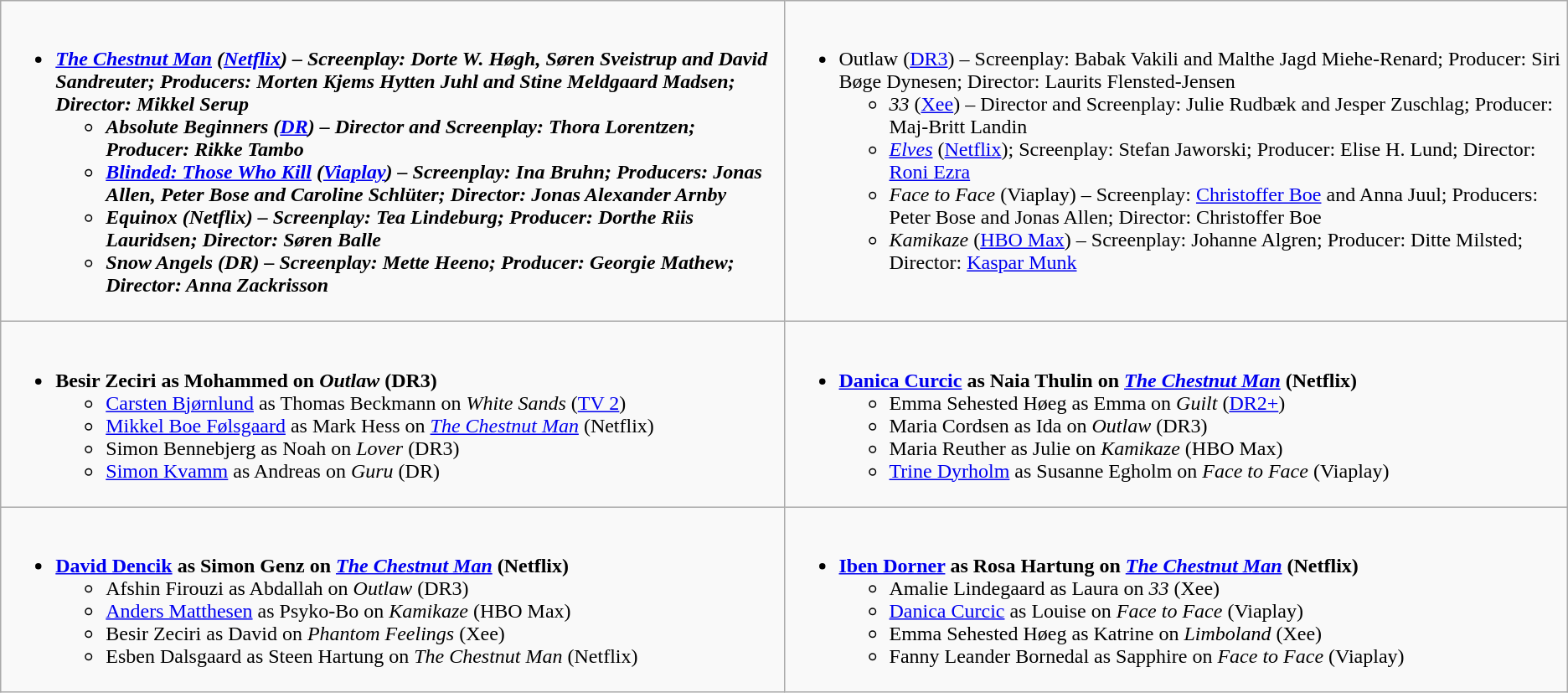<table class=wikitable style="width="100%">
<tr>
<td valign="top" width="50%"><br><ul><li><strong><em><a href='#'>The Chestnut Man</a><em> (<a href='#'>Netflix</a>) – Screenplay: Dorte W. Høgh, Søren Sveistrup and David Sandreuter; Producers: Morten Kjems Hytten Juhl and Stine Meldgaard Madsen; Director: Mikkel Serup<strong><ul><li></em>Absolute Beginners<em> (<a href='#'>DR</a>) – Director and Screenplay: Thora Lorentzen; Producer: Rikke Tambo</li><li></em><a href='#'>Blinded: Those Who Kill</a><em> (<a href='#'>Viaplay</a>) – Screenplay: Ina Bruhn; Producers: Jonas Allen, Peter Bose and Caroline Schlüter; Director: Jonas Alexander Arnby</li><li></em>Equinox<em> (Netflix) – Screenplay: Tea Lindeburg; Producer: Dorthe Riis Lauridsen; Director: Søren Balle</li><li></em>Snow Angels<em> (DR) – Screenplay: Mette Heeno; Producer: Georgie Mathew; Director: Anna Zackrisson</li></ul></li></ul></td>
<td valign="top" width="50%"><br><ul><li></em></strong>Outlaw</em> (<a href='#'>DR3</a>) – Screenplay: Babak Vakili and Malthe Jagd Miehe-Renard; Producer: Siri Bøge Dynesen; Director: Laurits Flensted-Jensen</strong><ul><li><em>33</em> (<a href='#'>Xee</a>) – Director and Screenplay: Julie Rudbæk and Jesper Zuschlag; Producer: Maj-Britt Landin</li><li><em><a href='#'>Elves</a></em> (<a href='#'>Netflix</a>); Screenplay: Stefan Jaworski; Producer: Elise H. Lund; Director: <a href='#'>Roni Ezra</a></li><li><em>Face to Face</em> (Viaplay) – Screenplay: <a href='#'>Christoffer Boe</a> and Anna Juul; Producers: Peter Bose and Jonas Allen; Director: Christoffer Boe</li><li><em>Kamikaze</em> (<a href='#'>HBO Max</a>) – Screenplay: Johanne Algren; Producer: Ditte Milsted; Director: <a href='#'>Kaspar Munk</a></li></ul></li></ul></td>
</tr>
<tr>
<td valign="top" width="50%"><br><ul><li><strong>Besir Zeciri as Mohammed on <em>Outlaw</em> (DR3)</strong><ul><li><a href='#'>Carsten Bjørnlund</a> as Thomas Beckmann on <em>White Sands</em> (<a href='#'>TV 2</a>)</li><li><a href='#'>Mikkel Boe Følsgaard</a> as Mark Hess on <em><a href='#'>The Chestnut Man</a></em> (Netflix)</li><li>Simon Bennebjerg as Noah on <em>Lover</em> (DR3)</li><li><a href='#'>Simon Kvamm</a> as Andreas on <em>Guru</em> (DR)</li></ul></li></ul></td>
<td valign="top" width="50%"><br><ul><li><strong><a href='#'>Danica Curcic</a> as Naia Thulin on <em><a href='#'>The Chestnut Man</a></em> (Netflix)</strong><ul><li>Emma Sehested Høeg as Emma on <em>Guilt</em> (<a href='#'>DR2+</a>)</li><li>Maria Cordsen as Ida on <em>Outlaw</em> (DR3)</li><li>Maria Reuther as Julie on <em>Kamikaze</em> (HBO Max)</li><li><a href='#'>Trine Dyrholm</a> as Susanne Egholm on <em>Face to Face</em> (Viaplay)</li></ul></li></ul></td>
</tr>
<tr>
<td valign="top" width="50%"><br><ul><li><strong><a href='#'>David Dencik</a> as Simon Genz on <em><a href='#'>The Chestnut Man</a></em> (Netflix)</strong><ul><li>Afshin Firouzi as Abdallah on <em>Outlaw</em> (DR3)</li><li><a href='#'>Anders Matthesen</a> as Psyko-Bo on <em>Kamikaze</em> (HBO Max)</li><li>Besir Zeciri as David on <em>Phantom Feelings</em> (Xee)</li><li>Esben Dalsgaard as Steen Hartung on <em>The Chestnut Man</em> (Netflix)</li></ul></li></ul></td>
<td valign="top" width="50%"><br><ul><li><strong><a href='#'>Iben Dorner</a> as Rosa Hartung on <em><a href='#'>The Chestnut Man</a></em> (Netflix)</strong><ul><li>Amalie Lindegaard as Laura on <em>33</em> (Xee)</li><li><a href='#'>Danica Curcic</a> as Louise on <em>Face to Face</em> (Viaplay)</li><li>Emma Sehested Høeg as Katrine on <em>Limboland</em> (Xee)</li><li>Fanny Leander Bornedal as Sapphire on <em>Face to Face</em> (Viaplay)</li></ul></li></ul></td>
</tr>
</table>
